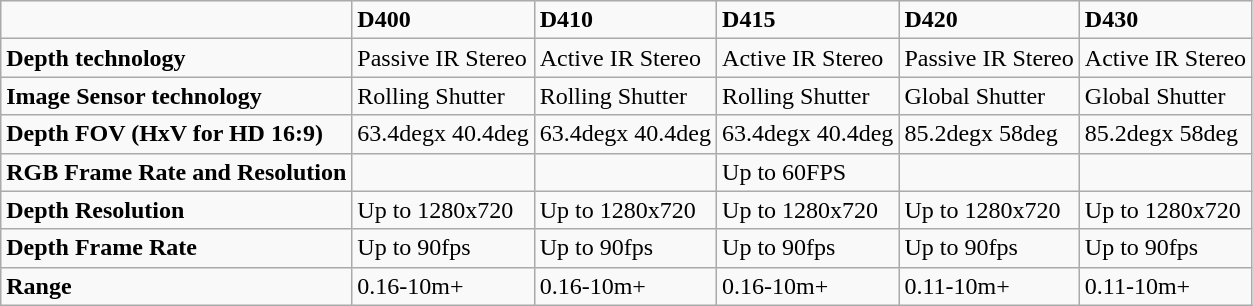<table class="wikitable">
<tr>
<td></td>
<td><strong>D400</strong></td>
<td><strong>D410</strong></td>
<td><strong>D415</strong></td>
<td><strong>D420</strong></td>
<td><strong>D430</strong></td>
</tr>
<tr>
<td><strong>Depth technology</strong></td>
<td>Passive IR Stereo</td>
<td>Active IR Stereo</td>
<td>Active IR Stereo</td>
<td>Passive IR Stereo</td>
<td>Active IR Stereo</td>
</tr>
<tr>
<td><strong>Image Sensor  technology</strong></td>
<td>Rolling Shutter</td>
<td>Rolling Shutter</td>
<td>Rolling Shutter</td>
<td>Global Shutter</td>
<td>Global Shutter</td>
</tr>
<tr>
<td><strong>Depth FOV (HxV  for HD 16:9)</strong></td>
<td>63.4degx 40.4deg</td>
<td>63.4degx 40.4deg</td>
<td>63.4degx 40.4deg</td>
<td>85.2degx 58deg</td>
<td>85.2degx 58deg</td>
</tr>
<tr>
<td><strong>RGB Frame Rate  and Resolution</strong></td>
<td></td>
<td></td>
<td>Up to 60FPS</td>
<td></td>
<td></td>
</tr>
<tr>
<td><strong>Depth Resolution</strong></td>
<td>Up to 1280x720</td>
<td>Up to 1280x720</td>
<td>Up to 1280x720</td>
<td>Up to 1280x720</td>
<td>Up to 1280x720</td>
</tr>
<tr>
<td><strong>Depth Frame Rate</strong></td>
<td>Up to 90fps</td>
<td>Up to 90fps</td>
<td>Up to 90fps</td>
<td>Up to 90fps</td>
<td>Up to 90fps</td>
</tr>
<tr>
<td><strong>Range</strong></td>
<td>0.16-10m+</td>
<td>0.16-10m+</td>
<td>0.16-10m+</td>
<td>0.11-10m+</td>
<td>0.11-10m+</td>
</tr>
</table>
